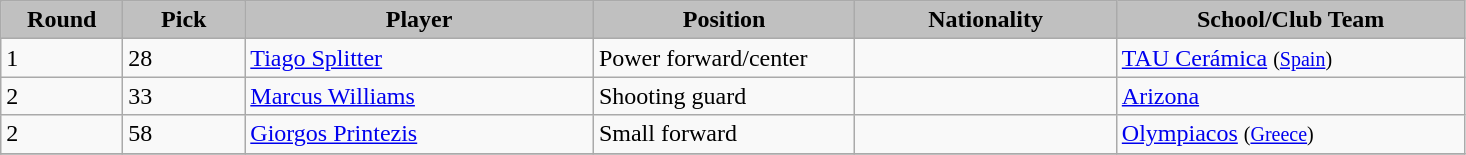<table class="wikitable sortable sortable">
<tr>
<th style="background:silver;" width="7%">Round</th>
<th style="background:silver;" width="7%">Pick</th>
<th style="background:silver;" width="20%">Player</th>
<th style="background:silver;" width="15%">Position</th>
<th style="background:silver;" width="15%">Nationality</th>
<th style="background:silver;" width="20%">School/Club Team</th>
</tr>
<tr>
<td>1</td>
<td>28</td>
<td><a href='#'>Tiago Splitter</a></td>
<td>Power forward/center</td>
<td></td>
<td><a href='#'>TAU Cerámica</a> <small>(<a href='#'>Spain</a>)</small></td>
</tr>
<tr>
<td>2</td>
<td>33</td>
<td><a href='#'>Marcus Williams</a></td>
<td>Shooting guard</td>
<td></td>
<td><a href='#'>Arizona</a></td>
</tr>
<tr>
<td>2</td>
<td>58</td>
<td><a href='#'>Giorgos Printezis</a></td>
<td>Small forward</td>
<td></td>
<td><a href='#'>Olympiacos</a> <small>(<a href='#'>Greece</a>)</small></td>
</tr>
<tr>
</tr>
</table>
